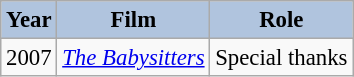<table class="wikitable" style="font-size:95%;">
<tr>
<th style="background:#B0C4DE;">Year</th>
<th style="background:#B0C4DE;">Film</th>
<th style="background:#B0C4DE;">Role</th>
</tr>
<tr>
<td>2007</td>
<td><em><a href='#'>The Babysitters</a></em></td>
<td>Special thanks</td>
</tr>
</table>
